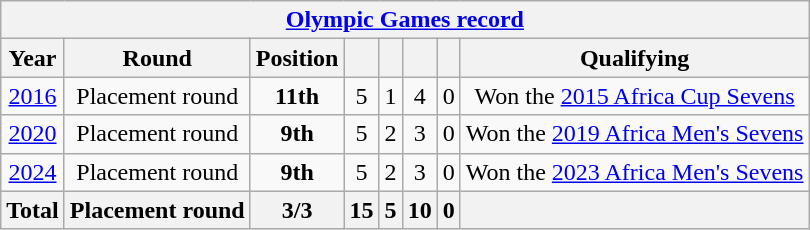<table class="wikitable" style="text-align: center;">
<tr>
<th colspan=8><a href='#'>Olympic Games record</a></th>
</tr>
<tr>
<th>Year</th>
<th>Round</th>
<th>Position</th>
<th></th>
<th></th>
<th></th>
<th></th>
<th>Qualifying</th>
</tr>
<tr>
<td> <a href='#'>2016</a></td>
<td>Placement round</td>
<td><strong>11th</strong></td>
<td>5</td>
<td>1</td>
<td>4</td>
<td>0</td>
<td>Won the <a href='#'>2015 Africa Cup Sevens</a></td>
</tr>
<tr>
<td> <a href='#'>2020</a></td>
<td>Placement round</td>
<td><strong>9th</strong></td>
<td>5</td>
<td>2</td>
<td>3</td>
<td>0</td>
<td>Won the <a href='#'>2019 Africa Men's Sevens</a></td>
</tr>
<tr>
<td> <a href='#'>2024</a></td>
<td>Placement round</td>
<td><strong>9th</strong></td>
<td>5</td>
<td>2</td>
<td>3</td>
<td>0</td>
<td>Won the <a href='#'>2023 Africa Men's Sevens</a></td>
</tr>
<tr>
<th>Total</th>
<th>Placement round</th>
<th>3/3</th>
<th>15</th>
<th>5</th>
<th>10</th>
<th>0</th>
<th></th>
</tr>
</table>
